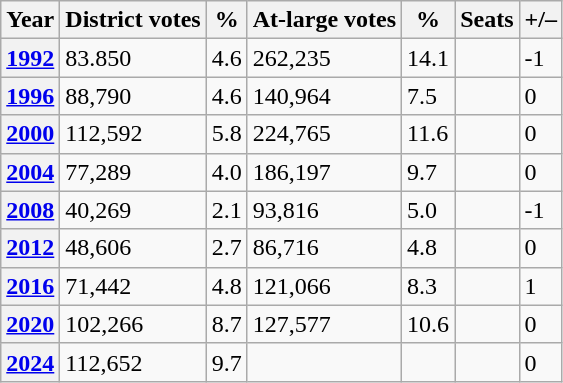<table class=wikitable>
<tr>
<th>Year</th>
<th>District votes</th>
<th>%</th>
<th>At-large votes</th>
<th>%</th>
<th>Seats</th>
<th>+/–</th>
</tr>
<tr>
<th><a href='#'>1992</a></th>
<td>83.850</td>
<td>4.6</td>
<td>262,235</td>
<td>14.1</td>
<td></td>
<td> -1</td>
</tr>
<tr>
<th><a href='#'>1996</a></th>
<td>88,790</td>
<td>4.6</td>
<td>140,964</td>
<td>7.5</td>
<td></td>
<td> 0</td>
</tr>
<tr>
<th><a href='#'>2000</a></th>
<td>112,592</td>
<td>5.8</td>
<td>224,765</td>
<td>11.6</td>
<td></td>
<td> 0</td>
</tr>
<tr>
<th><a href='#'>2004</a></th>
<td>77,289</td>
<td>4.0</td>
<td>186,197</td>
<td>9.7</td>
<td></td>
<td> 0</td>
</tr>
<tr>
<th><a href='#'>2008</a></th>
<td>40,269</td>
<td>2.1</td>
<td>93,816</td>
<td>5.0</td>
<td></td>
<td> -1</td>
</tr>
<tr>
<th><a href='#'>2012</a></th>
<td>48,606</td>
<td>2.7</td>
<td>86,716</td>
<td>4.8</td>
<td></td>
<td> 0</td>
</tr>
<tr>
<th><a href='#'>2016</a></th>
<td>71,442</td>
<td>4.8</td>
<td>121,066</td>
<td>8.3</td>
<td></td>
<td> 1</td>
</tr>
<tr>
<th><a href='#'>2020</a></th>
<td>102,266</td>
<td>8.7</td>
<td>127,577</td>
<td>10.6</td>
<td></td>
<td> 0</td>
</tr>
<tr>
<th><a href='#'>2024</a></th>
<td>112,652</td>
<td>9.7</td>
<td></td>
<td></td>
<td></td>
<td> 0</td>
</tr>
</table>
